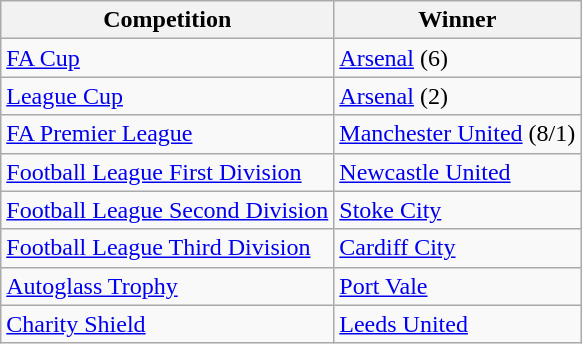<table class="wikitable">
<tr>
<th>Competition</th>
<th>Winner</th>
</tr>
<tr>
<td><a href='#'>FA Cup</a></td>
<td><a href='#'>Arsenal</a> (6)</td>
</tr>
<tr>
<td><a href='#'>League Cup</a></td>
<td><a href='#'>Arsenal</a> (2)</td>
</tr>
<tr>
<td><a href='#'>FA Premier League</a></td>
<td><a href='#'>Manchester United</a> (8/1)</td>
</tr>
<tr>
<td><a href='#'>Football League First Division</a></td>
<td><a href='#'>Newcastle United</a></td>
</tr>
<tr>
<td><a href='#'>Football League Second Division</a></td>
<td><a href='#'>Stoke City</a></td>
</tr>
<tr>
<td><a href='#'>Football League Third Division</a></td>
<td><a href='#'>Cardiff City</a></td>
</tr>
<tr>
<td><a href='#'>Autoglass Trophy</a></td>
<td><a href='#'>Port Vale</a></td>
</tr>
<tr>
<td><a href='#'>Charity Shield</a></td>
<td><a href='#'>Leeds United</a></td>
</tr>
</table>
